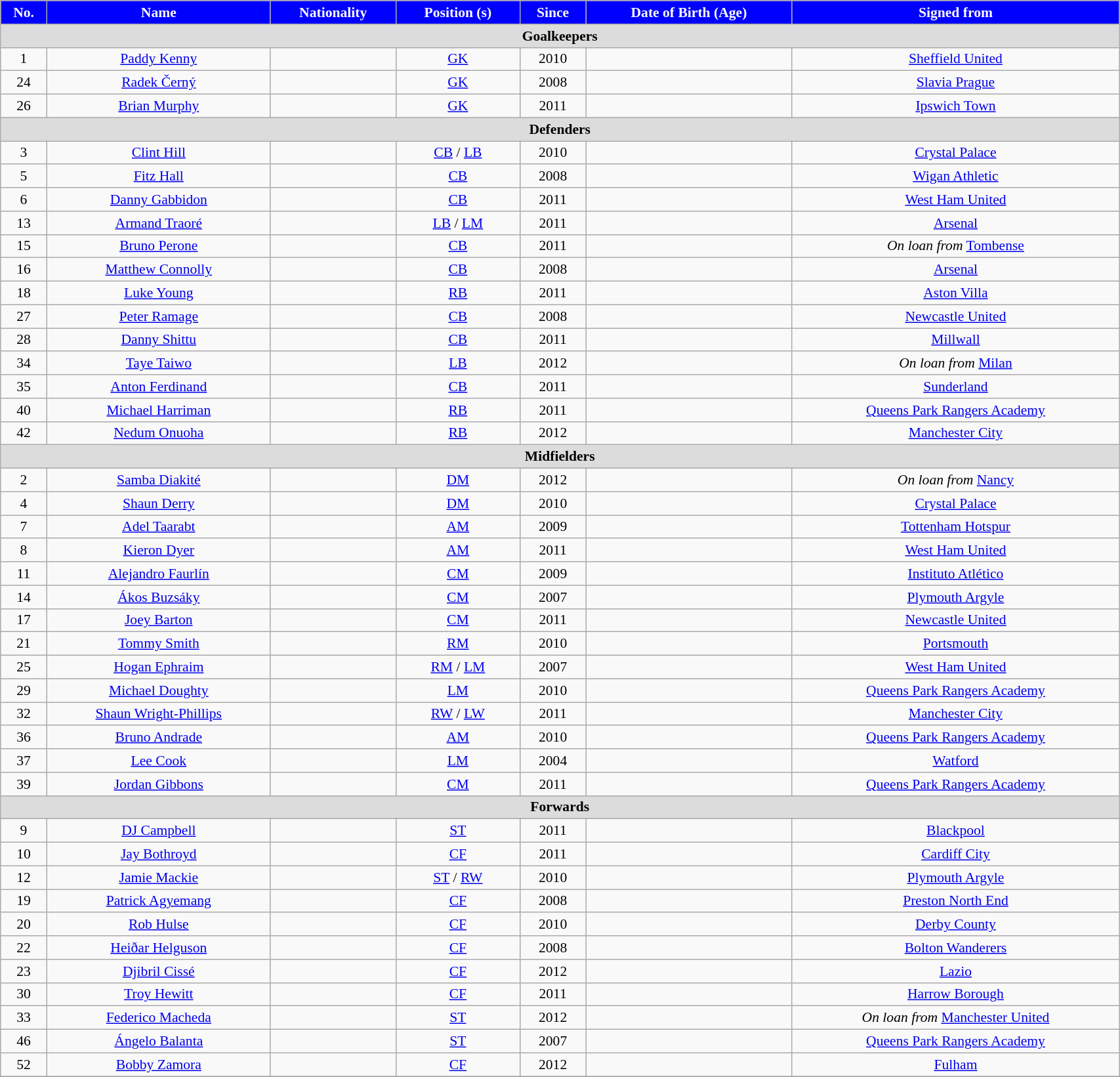<table class="wikitable" style="text-align:center; font-size:90%; width:90%;">
<tr>
<th style="background:#0000FF; color:white; text-align:center;">No.</th>
<th style="background:#0000FF; color:white; text-align:center;">Name</th>
<th style="background:#0000FF; color:white; text-align:center;">Nationality</th>
<th style="background:#0000FF; color:white; text-align:center;">Position (s)</th>
<th style="background:#0000FF; color:white; text-align:center;">Since</th>
<th style="background:#0000FF; color:white; text-align:center;">Date of Birth (Age)</th>
<th style="background:#0000FF; color:white; text-align:center;">Signed from</th>
</tr>
<tr>
<th colspan="9" style="background:#dcdcdc; text-align:center;">Goalkeepers</th>
</tr>
<tr>
<td>1</td>
<td><a href='#'>Paddy Kenny</a></td>
<td></td>
<td><a href='#'>GK</a></td>
<td>2010</td>
<td></td>
<td> <a href='#'>Sheffield United</a></td>
</tr>
<tr>
<td>24</td>
<td><a href='#'>Radek Černý</a></td>
<td></td>
<td><a href='#'>GK</a></td>
<td>2008</td>
<td></td>
<td> <a href='#'>Slavia Prague</a></td>
</tr>
<tr>
<td>26</td>
<td><a href='#'>Brian Murphy</a></td>
<td></td>
<td><a href='#'>GK</a></td>
<td>2011</td>
<td></td>
<td> <a href='#'>Ipswich Town</a></td>
</tr>
<tr>
<th colspan="7" style="background:#dcdcdc; text-align:center;">Defenders</th>
</tr>
<tr>
<td>3</td>
<td><a href='#'>Clint Hill</a></td>
<td></td>
<td><a href='#'>CB</a> / <a href='#'>LB</a></td>
<td>2010</td>
<td></td>
<td> <a href='#'>Crystal Palace</a></td>
</tr>
<tr>
<td>5</td>
<td><a href='#'>Fitz Hall</a></td>
<td></td>
<td><a href='#'>CB</a></td>
<td>2008</td>
<td></td>
<td> <a href='#'>Wigan Athletic</a></td>
</tr>
<tr>
<td>6</td>
<td><a href='#'>Danny Gabbidon</a></td>
<td></td>
<td><a href='#'>CB</a></td>
<td>2011</td>
<td></td>
<td> <a href='#'>West Ham United</a></td>
</tr>
<tr>
<td>13</td>
<td><a href='#'>Armand Traoré</a></td>
<td></td>
<td><a href='#'>LB</a> / <a href='#'>LM</a></td>
<td>2011</td>
<td></td>
<td> <a href='#'>Arsenal</a></td>
</tr>
<tr>
<td>15</td>
<td><a href='#'>Bruno Perone</a></td>
<td></td>
<td><a href='#'>CB</a></td>
<td>2011</td>
<td></td>
<td><em>On loan from</em>  <a href='#'>Tombense</a></td>
</tr>
<tr>
<td>16</td>
<td><a href='#'>Matthew Connolly</a></td>
<td></td>
<td><a href='#'>CB</a></td>
<td>2008</td>
<td></td>
<td> <a href='#'>Arsenal</a></td>
</tr>
<tr>
<td>18</td>
<td><a href='#'>Luke Young</a></td>
<td></td>
<td><a href='#'>RB</a></td>
<td>2011</td>
<td></td>
<td> <a href='#'>Aston Villa</a></td>
</tr>
<tr>
<td>27</td>
<td><a href='#'>Peter Ramage</a></td>
<td></td>
<td><a href='#'>CB</a></td>
<td>2008</td>
<td></td>
<td> <a href='#'>Newcastle United</a></td>
</tr>
<tr>
<td>28</td>
<td><a href='#'>Danny Shittu</a></td>
<td></td>
<td><a href='#'>CB</a></td>
<td>2011</td>
<td></td>
<td> <a href='#'>Millwall</a></td>
</tr>
<tr>
<td>34</td>
<td><a href='#'>Taye Taiwo</a></td>
<td></td>
<td><a href='#'>LB</a></td>
<td>2012</td>
<td></td>
<td><em>On loan from</em>  <a href='#'>Milan</a></td>
</tr>
<tr>
<td>35</td>
<td><a href='#'>Anton Ferdinand</a></td>
<td></td>
<td><a href='#'>CB</a></td>
<td>2011</td>
<td></td>
<td> <a href='#'>Sunderland</a></td>
</tr>
<tr>
<td>40</td>
<td><a href='#'>Michael Harriman</a></td>
<td></td>
<td><a href='#'>RB</a></td>
<td>2011</td>
<td></td>
<td> <a href='#'>Queens Park Rangers Academy</a></td>
</tr>
<tr>
<td>42</td>
<td><a href='#'>Nedum Onuoha</a></td>
<td></td>
<td><a href='#'>RB</a></td>
<td>2012</td>
<td></td>
<td> <a href='#'>Manchester City</a></td>
</tr>
<tr>
<th colspan="7" style="background:#dcdcdc; text-align:center;">Midfielders</th>
</tr>
<tr>
<td>2</td>
<td><a href='#'>Samba Diakité</a></td>
<td></td>
<td><a href='#'>DM</a></td>
<td>2012</td>
<td></td>
<td><em>On loan from</em>  <a href='#'>Nancy</a></td>
</tr>
<tr>
<td>4</td>
<td><a href='#'>Shaun Derry</a></td>
<td></td>
<td><a href='#'>DM</a></td>
<td>2010</td>
<td></td>
<td> <a href='#'>Crystal Palace</a></td>
</tr>
<tr>
<td>7</td>
<td><a href='#'>Adel Taarabt</a></td>
<td></td>
<td><a href='#'>AM</a></td>
<td>2009</td>
<td></td>
<td> <a href='#'>Tottenham Hotspur</a></td>
</tr>
<tr>
<td>8</td>
<td><a href='#'>Kieron Dyer</a></td>
<td></td>
<td><a href='#'>AM</a></td>
<td>2011</td>
<td></td>
<td> <a href='#'>West Ham United</a></td>
</tr>
<tr>
<td>11</td>
<td><a href='#'>Alejandro Faurlín</a></td>
<td></td>
<td><a href='#'>CM</a></td>
<td>2009</td>
<td></td>
<td> <a href='#'>Instituto Atlético</a></td>
</tr>
<tr>
<td>14</td>
<td><a href='#'>Ákos Buzsáky</a></td>
<td></td>
<td><a href='#'>CM</a></td>
<td>2007</td>
<td></td>
<td> <a href='#'>Plymouth Argyle</a></td>
</tr>
<tr>
<td>17</td>
<td><a href='#'>Joey Barton</a></td>
<td></td>
<td><a href='#'>CM</a></td>
<td>2011</td>
<td></td>
<td> <a href='#'>Newcastle United</a></td>
</tr>
<tr>
<td>21</td>
<td><a href='#'>Tommy Smith</a></td>
<td></td>
<td><a href='#'>RM</a></td>
<td>2010</td>
<td></td>
<td> <a href='#'>Portsmouth</a></td>
</tr>
<tr>
<td>25</td>
<td><a href='#'>Hogan Ephraim</a></td>
<td></td>
<td><a href='#'>RM</a> / <a href='#'>LM</a></td>
<td>2007</td>
<td></td>
<td> <a href='#'>West Ham United</a></td>
</tr>
<tr>
<td>29</td>
<td><a href='#'>Michael Doughty</a></td>
<td></td>
<td><a href='#'>LM</a></td>
<td>2010</td>
<td></td>
<td> <a href='#'>Queens Park Rangers Academy</a></td>
</tr>
<tr>
<td>32</td>
<td><a href='#'>Shaun Wright-Phillips</a></td>
<td></td>
<td><a href='#'>RW</a> / <a href='#'>LW</a></td>
<td>2011</td>
<td></td>
<td> <a href='#'>Manchester City</a></td>
</tr>
<tr>
<td>36</td>
<td><a href='#'>Bruno Andrade</a></td>
<td></td>
<td><a href='#'>AM</a></td>
<td>2010</td>
<td></td>
<td> <a href='#'>Queens Park Rangers Academy</a></td>
</tr>
<tr>
<td>37</td>
<td><a href='#'>Lee Cook</a></td>
<td></td>
<td><a href='#'>LM</a></td>
<td>2004</td>
<td></td>
<td> <a href='#'>Watford</a></td>
</tr>
<tr>
<td>39</td>
<td><a href='#'>Jordan Gibbons</a></td>
<td></td>
<td><a href='#'>CM</a></td>
<td>2011</td>
<td></td>
<td> <a href='#'>Queens Park Rangers Academy</a></td>
</tr>
<tr>
<th colspan="7" style="background:#dcdcdc; text-align:center;">Forwards</th>
</tr>
<tr>
<td>9</td>
<td><a href='#'>DJ Campbell</a></td>
<td></td>
<td><a href='#'>ST</a></td>
<td>2011</td>
<td></td>
<td> <a href='#'>Blackpool</a></td>
</tr>
<tr>
<td>10</td>
<td><a href='#'>Jay Bothroyd</a></td>
<td></td>
<td><a href='#'>CF</a></td>
<td>2011</td>
<td></td>
<td> <a href='#'>Cardiff City</a></td>
</tr>
<tr>
<td>12</td>
<td><a href='#'>Jamie Mackie</a></td>
<td></td>
<td><a href='#'>ST</a> / <a href='#'>RW</a></td>
<td>2010</td>
<td></td>
<td> <a href='#'>Plymouth Argyle</a></td>
</tr>
<tr>
<td>19</td>
<td><a href='#'>Patrick Agyemang</a></td>
<td></td>
<td><a href='#'>CF</a></td>
<td>2008</td>
<td></td>
<td> <a href='#'>Preston North End</a></td>
</tr>
<tr>
<td>20</td>
<td><a href='#'>Rob Hulse</a></td>
<td></td>
<td><a href='#'>CF</a></td>
<td>2010</td>
<td></td>
<td> <a href='#'>Derby County</a></td>
</tr>
<tr>
<td>22</td>
<td><a href='#'>Heiðar Helguson</a></td>
<td></td>
<td><a href='#'>CF</a></td>
<td>2008</td>
<td></td>
<td> <a href='#'>Bolton Wanderers</a></td>
</tr>
<tr>
<td>23</td>
<td><a href='#'>Djibril Cissé</a></td>
<td></td>
<td><a href='#'>CF</a></td>
<td>2012</td>
<td></td>
<td> <a href='#'>Lazio</a></td>
</tr>
<tr>
<td>30</td>
<td><a href='#'>Troy Hewitt</a></td>
<td></td>
<td><a href='#'>CF</a></td>
<td>2011</td>
<td></td>
<td> <a href='#'>Harrow Borough</a></td>
</tr>
<tr>
<td>33</td>
<td><a href='#'>Federico Macheda</a></td>
<td></td>
<td><a href='#'>ST</a></td>
<td>2012</td>
<td></td>
<td><em>On loan from</em>  <a href='#'>Manchester United</a></td>
</tr>
<tr>
<td>46</td>
<td><a href='#'>Ángelo Balanta</a></td>
<td></td>
<td><a href='#'>ST</a></td>
<td>2007</td>
<td></td>
<td> <a href='#'>Queens Park Rangers Academy</a></td>
</tr>
<tr>
<td>52</td>
<td><a href='#'>Bobby Zamora</a></td>
<td></td>
<td><a href='#'>CF</a></td>
<td>2012</td>
<td></td>
<td> <a href='#'>Fulham</a></td>
</tr>
<tr>
</tr>
</table>
